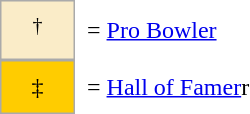<table border=0 cellspacing="0" cellpadding="8">
<tr>
<td style="background-color:#faecc8; border:1px solid #aaaaaa; width:2em;" align=center><sup>†</sup></td>
<td>= <a href='#'>Pro Bowler</a></td>
</tr>
<tr>
<td style="background-color:#FFCC00; border:1px solid #aaaaaa; width:2em; text-align:center;">‡</td>
<td>= <a href='#'>Hall of Famer</a>r</td>
</tr>
</table>
